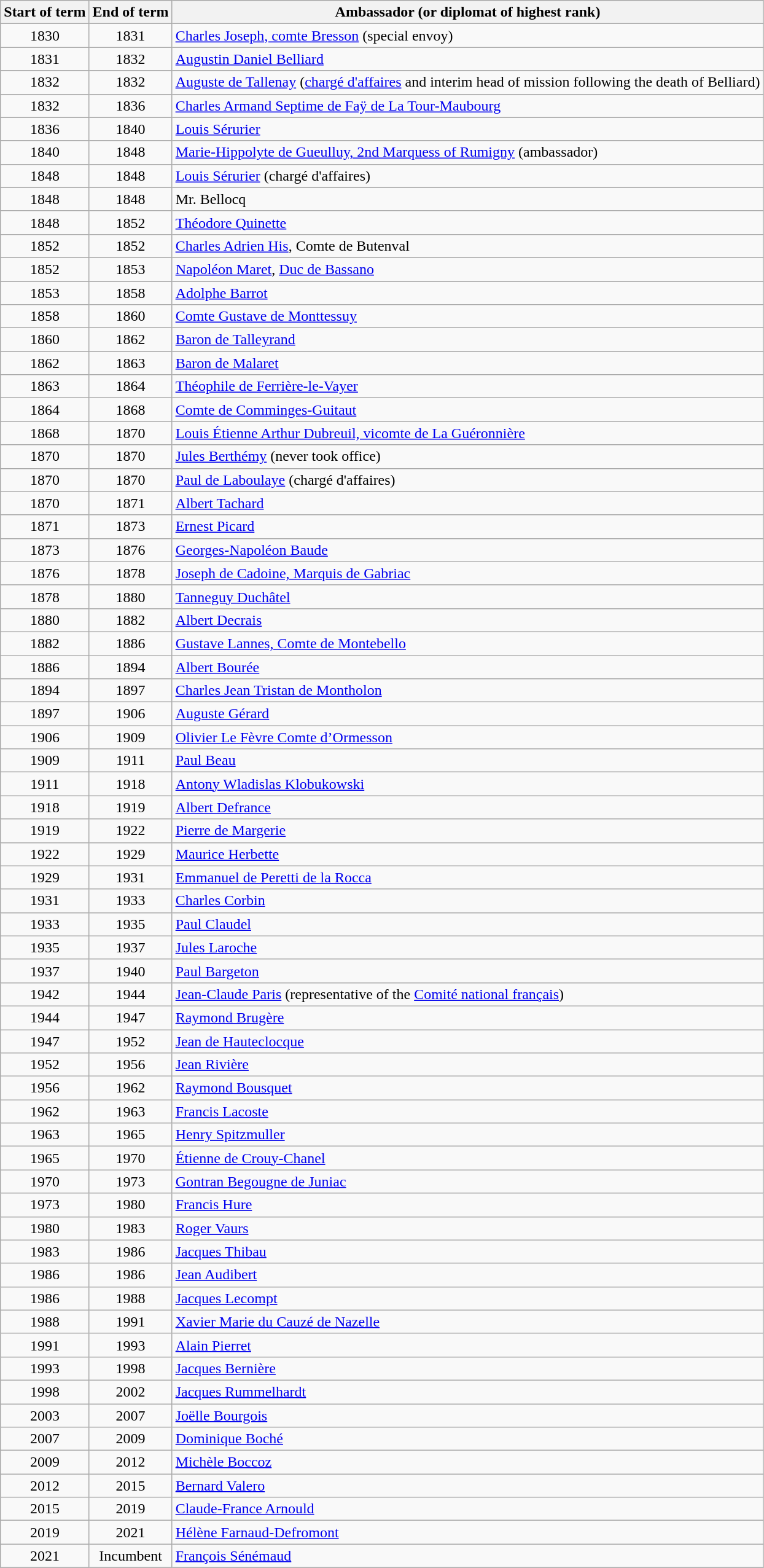<table class="wikitable">
<tr>
<th>Start of term</th>
<th>End of term</th>
<th>Ambassador (or diplomat of highest rank)</th>
</tr>
<tr>
<td align="center">1830</td>
<td align="center">1831</td>
<td><a href='#'>Charles Joseph, comte Bresson</a> (special envoy)</td>
</tr>
<tr>
<td align="center">1831</td>
<td align="center">1832</td>
<td><a href='#'>Augustin Daniel Belliard</a></td>
</tr>
<tr>
<td align="center">1832</td>
<td align="center">1832</td>
<td><a href='#'>Auguste de Tallenay</a> (<a href='#'>chargé d'affaires</a> and interim head of mission following the death of Belliard)</td>
</tr>
<tr>
<td align="center">1832</td>
<td align="center">1836</td>
<td><a href='#'>Charles Armand Septime de Faÿ de La Tour-Maubourg</a></td>
</tr>
<tr>
<td align="center">1836</td>
<td align="center">1840</td>
<td><a href='#'>Louis Sérurier</a></td>
</tr>
<tr>
<td align="center">1840</td>
<td align="center">1848</td>
<td><a href='#'>Marie-Hippolyte de Gueulluy, 2nd Marquess of Rumigny</a> (ambassador)</td>
</tr>
<tr>
<td align="center">1848</td>
<td align="center">1848</td>
<td><a href='#'>Louis Sérurier</a> (chargé d'affaires)</td>
</tr>
<tr>
<td align="center">1848</td>
<td align="center">1848</td>
<td>Mr. Bellocq </td>
</tr>
<tr>
<td align="center">1848</td>
<td align="center">1852</td>
<td><a href='#'>Théodore Quinette</a></td>
</tr>
<tr>
<td align="center">1852</td>
<td align="center">1852</td>
<td><a href='#'>Charles Adrien His</a>, Comte de Butenval</td>
</tr>
<tr>
<td align="center">1852</td>
<td align="center">1853</td>
<td><a href='#'>Napoléon Maret</a>, <a href='#'>Duc de Bassano</a></td>
</tr>
<tr>
<td align="center">1853</td>
<td align="center">1858</td>
<td><a href='#'>Adolphe Barrot</a></td>
</tr>
<tr>
<td align="center">1858</td>
<td align="center">1860</td>
<td><a href='#'>Comte Gustave de Monttessuy</a></td>
</tr>
<tr>
<td align="center">1860</td>
<td align="center">1862</td>
<td><a href='#'>Baron de Talleyrand</a></td>
</tr>
<tr>
<td align="center">1862</td>
<td align="center">1863</td>
<td><a href='#'>Baron de Malaret</a></td>
</tr>
<tr>
<td align="center">1863</td>
<td align="center">1864</td>
<td><a href='#'>Théophile de Ferrière-le-Vayer</a></td>
</tr>
<tr>
<td align="center">1864</td>
<td align="center">1868</td>
<td><a href='#'>Comte de Comminges-Guitaut</a></td>
</tr>
<tr>
<td align="center">1868</td>
<td align="center">1870</td>
<td><a href='#'>Louis Étienne Arthur Dubreuil, vicomte de La Guéronnière</a></td>
</tr>
<tr>
<td align="center">1870</td>
<td align="center">1870</td>
<td><a href='#'>Jules Berthémy</a> (never took office)</td>
</tr>
<tr>
<td align="center">1870</td>
<td align="center">1870</td>
<td><a href='#'>Paul de Laboulaye</a> (chargé d'affaires)</td>
</tr>
<tr>
<td align="center">1870</td>
<td align="center">1871</td>
<td><a href='#'>Albert Tachard</a></td>
</tr>
<tr>
<td align="center">1871</td>
<td align="center">1873</td>
<td><a href='#'>Ernest Picard</a></td>
</tr>
<tr>
<td align="center">1873</td>
<td align="center">1876</td>
<td><a href='#'>Georges-Napoléon Baude</a></td>
</tr>
<tr>
<td align="center">1876</td>
<td align="center">1878</td>
<td><a href='#'>Joseph de Cadoine, Marquis de Gabriac</a></td>
</tr>
<tr>
<td align="center">1878</td>
<td align="center">1880</td>
<td><a href='#'>Tanneguy Duchâtel</a></td>
</tr>
<tr>
<td align="center">1880</td>
<td align="center">1882</td>
<td><a href='#'>Albert Decrais</a></td>
</tr>
<tr>
<td align="center">1882</td>
<td align="center">1886</td>
<td><a href='#'>Gustave Lannes, Comte de Montebello</a></td>
</tr>
<tr>
<td align="center">1886</td>
<td align="center">1894</td>
<td><a href='#'>Albert Bourée</a></td>
</tr>
<tr>
<td align="center">1894</td>
<td align="center">1897</td>
<td><a href='#'>Charles Jean Tristan de Montholon</a></td>
</tr>
<tr>
<td align="center">1897</td>
<td align="center">1906</td>
<td><a href='#'>Auguste Gérard</a></td>
</tr>
<tr>
<td align="center">1906</td>
<td align="center">1909</td>
<td><a href='#'>Olivier Le Fèvre Comte d’Ormesson</a></td>
</tr>
<tr>
<td align="center">1909</td>
<td align="center">1911</td>
<td><a href='#'>Paul Beau</a></td>
</tr>
<tr>
<td align="center">1911</td>
<td align="center">1918</td>
<td><a href='#'>Antony Wladislas Klobukowski</a></td>
</tr>
<tr>
<td align="center">1918</td>
<td align="center">1919</td>
<td><a href='#'>Albert Defrance</a></td>
</tr>
<tr>
<td align="center">1919</td>
<td align="center">1922</td>
<td><a href='#'>Pierre de Margerie</a></td>
</tr>
<tr>
<td align="center">1922</td>
<td align="center">1929</td>
<td><a href='#'>Maurice Herbette</a></td>
</tr>
<tr>
<td align="center">1929</td>
<td align="center">1931</td>
<td><a href='#'>Emmanuel de Peretti de la Rocca</a></td>
</tr>
<tr>
<td align="center">1931</td>
<td align="center">1933</td>
<td><a href='#'>Charles Corbin</a></td>
</tr>
<tr>
<td align="center">1933</td>
<td align="center">1935</td>
<td><a href='#'>Paul Claudel</a></td>
</tr>
<tr>
<td align="center">1935</td>
<td align="center">1937</td>
<td><a href='#'>Jules Laroche</a></td>
</tr>
<tr>
<td align="center">1937</td>
<td align="center">1940</td>
<td><a href='#'>Paul Bargeton</a></td>
</tr>
<tr>
<td align="center">1942</td>
<td align="center">1944</td>
<td><a href='#'>Jean-Claude Paris</a> (representative of the <a href='#'>Comité national français</a>)</td>
</tr>
<tr>
<td align="center">1944</td>
<td align="center">1947</td>
<td><a href='#'>Raymond Brugère</a></td>
</tr>
<tr>
<td align="center">1947</td>
<td align="center">1952</td>
<td><a href='#'>Jean de Hauteclocque</a></td>
</tr>
<tr>
<td align="center">1952</td>
<td align="center">1956</td>
<td><a href='#'>Jean Rivière</a></td>
</tr>
<tr>
<td align="center">1956</td>
<td align="center">1962</td>
<td><a href='#'>Raymond Bousquet</a></td>
</tr>
<tr>
<td align="center">1962</td>
<td align="center">1963</td>
<td><a href='#'>Francis Lacoste</a></td>
</tr>
<tr>
<td align="center">1963</td>
<td align="center">1965</td>
<td><a href='#'>Henry Spitzmuller</a></td>
</tr>
<tr>
<td align="center">1965</td>
<td align="center">1970</td>
<td><a href='#'>Étienne de Crouy-Chanel</a></td>
</tr>
<tr>
<td align="center">1970</td>
<td align="center">1973</td>
<td><a href='#'>Gontran Begougne de Juniac</a></td>
</tr>
<tr>
<td align="center">1973</td>
<td align="center">1980</td>
<td><a href='#'>Francis Hure</a></td>
</tr>
<tr>
<td align="center">1980</td>
<td align="center">1983</td>
<td><a href='#'>Roger Vaurs</a></td>
</tr>
<tr>
<td align="center">1983</td>
<td align="center">1986</td>
<td><a href='#'>Jacques Thibau</a></td>
</tr>
<tr>
<td align="center">1986</td>
<td align="center">1986</td>
<td><a href='#'>Jean Audibert</a></td>
</tr>
<tr>
<td align="center">1986</td>
<td align="center">1988</td>
<td><a href='#'>Jacques Lecompt</a></td>
</tr>
<tr>
<td align="center">1988</td>
<td align="center">1991</td>
<td><a href='#'>Xavier Marie du Cauzé de Nazelle</a></td>
</tr>
<tr>
<td align="center">1991</td>
<td align="center">1993</td>
<td><a href='#'>Alain Pierret</a></td>
</tr>
<tr>
<td align="center">1993</td>
<td align="center">1998</td>
<td><a href='#'>Jacques Bernière</a></td>
</tr>
<tr>
<td align="center">1998</td>
<td align="center">2002</td>
<td><a href='#'>Jacques Rummelhardt</a></td>
</tr>
<tr>
<td align="center">2003</td>
<td align="center">2007</td>
<td><a href='#'>Joëlle Bourgois</a></td>
</tr>
<tr>
<td align="center">2007</td>
<td align="center">2009</td>
<td><a href='#'>Dominique Boché</a></td>
</tr>
<tr>
<td align="center">2009</td>
<td align="center">2012</td>
<td><a href='#'>Michèle Boccoz</a></td>
</tr>
<tr>
<td align="center">2012</td>
<td align="center">2015</td>
<td><a href='#'>Bernard Valero</a></td>
</tr>
<tr>
<td align="center">2015</td>
<td align="center">2019</td>
<td><a href='#'>Claude-France Arnould</a></td>
</tr>
<tr>
<td align="center">2019</td>
<td align="center">2021</td>
<td><a href='#'>Hélène Farnaud-Defromont</a></td>
</tr>
<tr>
<td align="center">2021</td>
<td align="center">Incumbent</td>
<td><a href='#'>François Sénémaud</a></td>
</tr>
<tr>
</tr>
</table>
